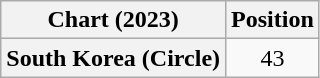<table class="wikitable plainrowheaders" style="text-align:center">
<tr>
<th scope="col">Chart (2023)</th>
<th scope="col">Position</th>
</tr>
<tr>
<th scope="row">South Korea (Circle)</th>
<td>43</td>
</tr>
</table>
